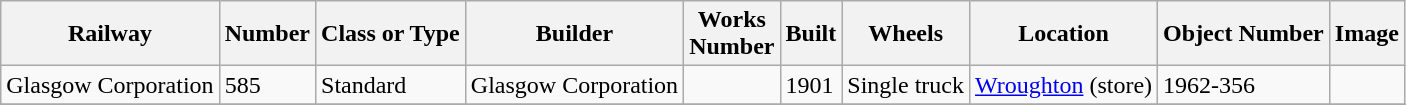<table class="wikitable sortable">
<tr>
<th>Railway</th>
<th>Number</th>
<th>Class or Type</th>
<th>Builder</th>
<th>Works<br>Number</th>
<th>Built</th>
<th>Wheels</th>
<th>Location</th>
<th>Object Number</th>
<th>Image</th>
</tr>
<tr>
<td>Glasgow Corporation</td>
<td>585</td>
<td>Standard</td>
<td>Glasgow Corporation</td>
<td></td>
<td>1901</td>
<td>Single truck</td>
<td><a href='#'>Wroughton</a> (store)</td>
<td>1962-356</td>
<td></td>
</tr>
<tr>
</tr>
<tr>
</tr>
</table>
